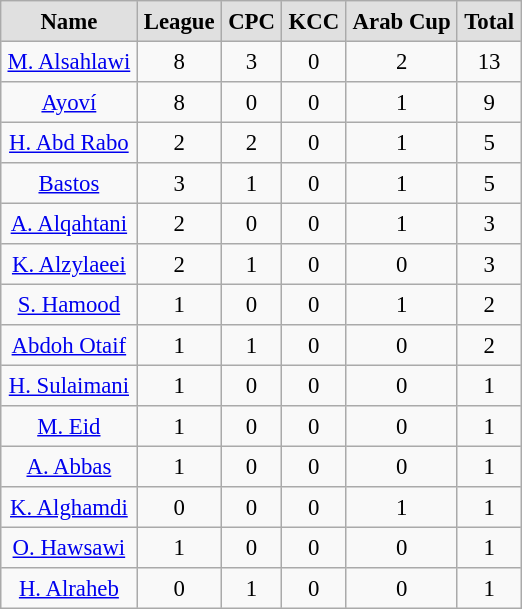<table class="sortable" border="2" cellpadding="4" cellspacing="0" style="text-align:center; margin: 1em 1em 1em 0; background: #f9f9f9; border: 1px #aaa solid; border-collapse: collapse; font-size: 95%;">
<tr bgcolor="#E0E0E0">
<th !style="width:  30px;">Name</th>
<th !style="width:  30px;">League</th>
<th !style="width:  30px;">CPC</th>
<th !style="width:  30px;">KCC</th>
<th !style="width:  30px;">Arab Cup</th>
<th !style="width:  30px;">Total</th>
</tr>
<tr>
<td><a href='#'>M. Alsahlawi</a></td>
<td>8</td>
<td>3</td>
<td>0</td>
<td>2</td>
<td>13</td>
</tr>
<tr>
<td><a href='#'>Ayoví</a></td>
<td>8</td>
<td>0</td>
<td>0</td>
<td>1</td>
<td>9</td>
</tr>
<tr>
<td><a href='#'>H. Abd Rabo</a></td>
<td>2</td>
<td>2</td>
<td>0</td>
<td>1</td>
<td>5</td>
</tr>
<tr>
<td><a href='#'>Bastos</a></td>
<td>3</td>
<td>1</td>
<td>0</td>
<td>1</td>
<td>5</td>
</tr>
<tr>
<td><a href='#'>A. Alqahtani</a></td>
<td>2</td>
<td>0</td>
<td>0</td>
<td>1</td>
<td>3</td>
</tr>
<tr>
<td><a href='#'>K. Alzylaeei</a></td>
<td>2</td>
<td>1</td>
<td>0</td>
<td>0</td>
<td>3</td>
</tr>
<tr>
<td><a href='#'>S. Hamood</a></td>
<td>1</td>
<td>0</td>
<td>0</td>
<td>1</td>
<td>2</td>
</tr>
<tr>
<td><a href='#'>Abdoh Otaif</a></td>
<td>1</td>
<td>1</td>
<td>0</td>
<td>0</td>
<td>2</td>
</tr>
<tr>
<td><a href='#'>H. Sulaimani</a></td>
<td>1</td>
<td>0</td>
<td>0</td>
<td>0</td>
<td>1</td>
</tr>
<tr>
<td><a href='#'>M. Eid</a></td>
<td>1</td>
<td>0</td>
<td>0</td>
<td>0</td>
<td>1</td>
</tr>
<tr>
<td><a href='#'>A. Abbas</a></td>
<td>1</td>
<td>0</td>
<td>0</td>
<td>0</td>
<td>1</td>
</tr>
<tr>
<td><a href='#'>K. Alghamdi</a></td>
<td>0</td>
<td>0</td>
<td>0</td>
<td>1</td>
<td>1</td>
</tr>
<tr>
<td><a href='#'>O. Hawsawi</a></td>
<td>1</td>
<td>0</td>
<td>0</td>
<td>0</td>
<td>1</td>
</tr>
<tr>
<td><a href='#'>H. Alraheb</a></td>
<td>0</td>
<td>1</td>
<td>0</td>
<td>0</td>
<td>1</td>
</tr>
</table>
